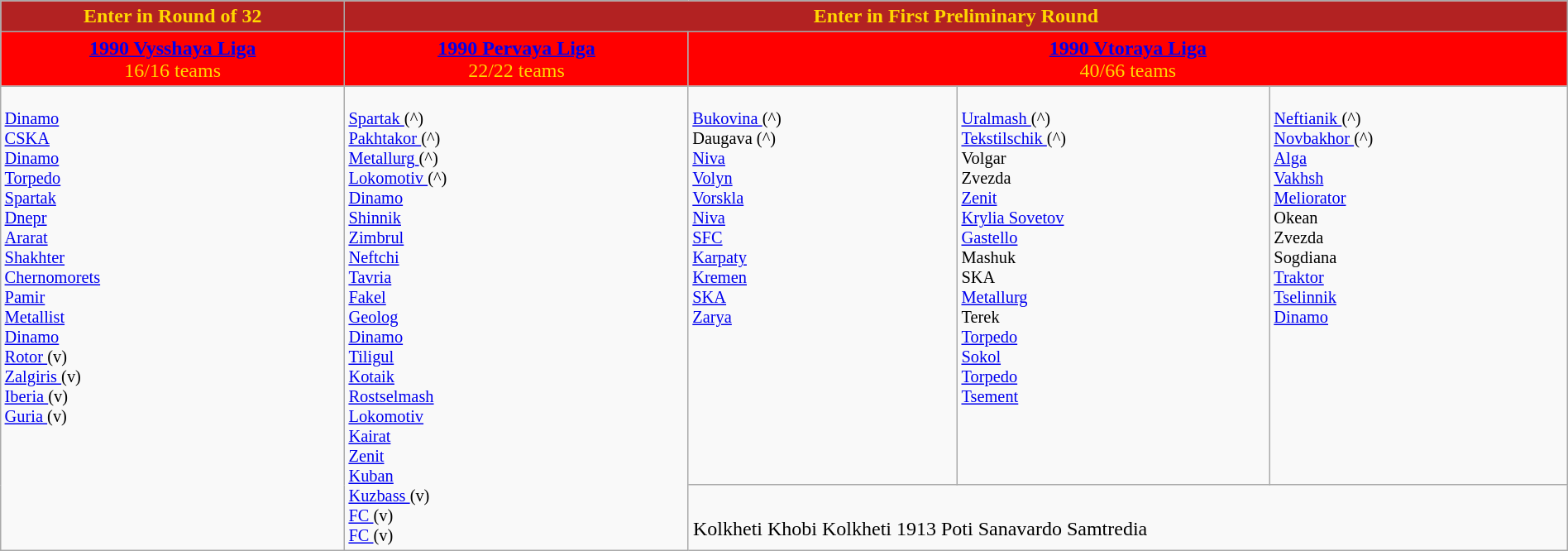<table class="wikitable" style="width:100%;">
<tr style="background:Firebrick; text-align:center;">
<td style="width:18%; color:Gold" colspan="1"><strong>Enter in Round of 32</strong></td>
<td style="width:82%; color:Gold" colspan="4"><strong>Enter in First Preliminary Round</strong></td>
</tr>
<tr style="background:Red;">
<td style="text-align:center; width:18%; color:Gold"><strong><a href='#'><span>1990 Vysshaya Liga</span></a></strong><br>16/16 teams</td>
<td style="text-align:center; width:18%; color:Gold"><strong><a href='#'><span>1990 Pervaya Liga</span></a></strong><br>22/22 teams</td>
<td style="text-align:center; width:46%; color:Gold" colspan=3><strong><a href='#'><span>1990 Vtoraya Liga</span></a></strong><br>40/66 teams</td>
</tr>
<tr style="vertical-align:top; font-size:85%;">
<td rowspan=2><br> <a href='#'>Dinamo </a><br>
 <a href='#'>CSKA </a><br>
 <a href='#'>Dinamo </a><br>
 <a href='#'>Torpedo </a><br>
 <a href='#'>Spartak </a><br>
 <a href='#'>Dnepr </a><br>
 <a href='#'>Ararat </a><br>
 <a href='#'>Shakhter </a><br>
 <a href='#'>Chernomorets </a><br>
 <a href='#'>Pamir </a><br>
 <a href='#'>Metallist </a><br>
 <a href='#'>Dinamo </a><br>
 <a href='#'>Rotor </a> (v)<br>
 <a href='#'>Zalgiris </a> (v)<br>
 <a href='#'>Iberia </a> (v)<br>
 <a href='#'>Guria </a> (v)<br></td>
<td rowspan=2><br> <a href='#'>Spartak </a> (^)<br>
 <a href='#'>Pakhtakor </a> (^)<br>
 <a href='#'>Metallurg </a> (^)<br>
 <a href='#'>Lokomotiv </a> (^)<br>
 <a href='#'>Dinamo </a><br>
 <a href='#'>Shinnik </a><br>
 <a href='#'>Zimbrul </a><br>
 <a href='#'>Neftchi </a><br>
 <a href='#'>Tavria </a><br>
 <a href='#'>Fakel </a><br>
 <a href='#'>Geolog </a><br>
 <a href='#'>Dinamo </a><br>
 <a href='#'>Tiligul </a><br>
 <a href='#'>Kotaik </a><br>
 <a href='#'>Rostselmash </a><br>
 <a href='#'>Lokomotiv </a><br>
 <a href='#'>Kairat </a><br>
 <a href='#'>Zenit </a><br>
 <a href='#'>Kuban </a><br>
 <a href='#'>Kuzbass </a> (v)<br>
 <a href='#'>FC </a> (v)<br>
 <a href='#'>FC </a> (v)<br></td>
<td><br> <a href='#'>Bukovina </a> (^)<br>
 Daugava  (^)<br>
 <a href='#'>Niva </a><br>
 <a href='#'>Volyn </a><br>
 <a href='#'>Vorskla </a><br>
 <a href='#'>Niva </a><br>
 <a href='#'>SFC </a><br>
 <a href='#'>Karpaty </a><br>
 <a href='#'>Kremen </a><br>
 <a href='#'>SKA </a><br>
 <a href='#'>Zarya </a><br></td>
<td><br> <a href='#'>Uralmash </a> (^)<br>
 <a href='#'>Tekstilschik </a> (^)<br>
 Volgar <br>
 Zvezda <br>
 <a href='#'>Zenit </a><br>
 <a href='#'>Krylia Sovetov </a><br>
 <a href='#'>Gastello </a><br>
 Mashuk <br>
 SKA <br>
 <a href='#'>Metallurg </a><br>
 Terek <br>
 <a href='#'>Torpedo </a><br>
 <a href='#'>Sokol </a><br>
 <a href='#'>Torpedo </a><br>
 <a href='#'>Tsement </a><br></td>
<td><br> <a href='#'>Neftianik </a> (^)<br>
 <a href='#'>Novbakhor </a> (^)<br>
 <a href='#'>Alga </a><br>
 <a href='#'>Vakhsh </a><br>
 <a href='#'>Meliorator </a><br>
 Okean <br>
 Zvezda <br>
 Sogdiana <br>
 <a href='#'>Traktor </a><br>
 <a href='#'>Tselinnik </a><br>
 <a href='#'>Dinamo </a><br></td>
</tr>
<tr>
<td colspan=3><br> Kolkheti Khobi  Kolkheti 1913 Poti  Sanavardo Samtredia</td>
</tr>
</table>
